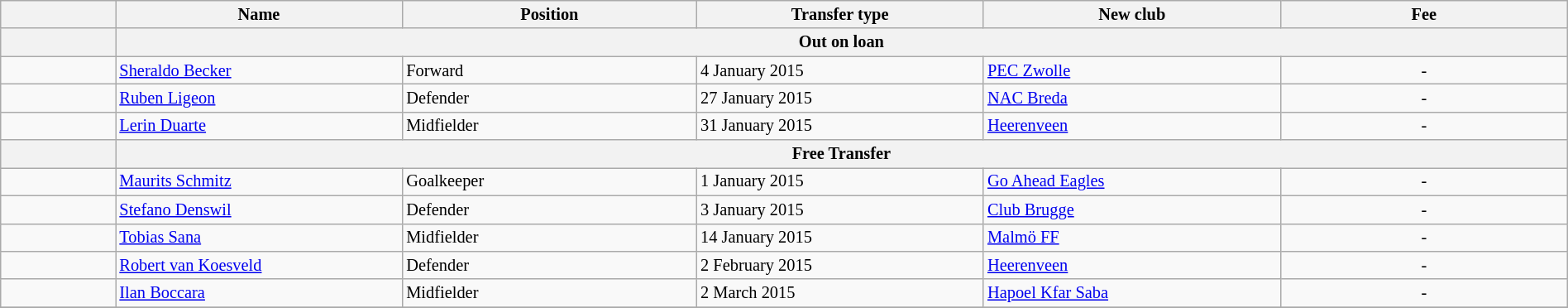<table class="wikitable" style="width:100%; font-size:85%;">
<tr>
<th width="2%"></th>
<th width="5%">Name</th>
<th width="5%">Position</th>
<th width="5%">Transfer type</th>
<th width="5%">New club</th>
<th width="5%">Fee</th>
</tr>
<tr>
<th></th>
<th colspan="5" align="center">Out on loan</th>
</tr>
<tr>
<td align=center></td>
<td align=left> <a href='#'>Sheraldo Becker</a></td>
<td align=left>Forward</td>
<td align=left>4 January 2015</td>
<td align=left> <a href='#'>PEC Zwolle</a></td>
<td align=center>-</td>
</tr>
<tr>
<td align=center></td>
<td align=left> <a href='#'>Ruben Ligeon</a></td>
<td align=left>Defender</td>
<td align=left>27 January 2015</td>
<td align=left> <a href='#'>NAC Breda</a></td>
<td align=center>-</td>
</tr>
<tr>
<td align=center></td>
<td align=left> <a href='#'>Lerin Duarte</a></td>
<td align=left>Midfielder</td>
<td align=left>31 January 2015</td>
<td align=left> <a href='#'>Heerenveen</a></td>
<td align=center>-</td>
</tr>
<tr>
<th></th>
<th colspan="5" align="center">Free Transfer</th>
</tr>
<tr>
<td align=center></td>
<td align=left> <a href='#'>Maurits Schmitz</a></td>
<td align=left>Goalkeeper</td>
<td align=left>1 January 2015</td>
<td align=left> <a href='#'>Go Ahead Eagles</a></td>
<td align=center>-</td>
</tr>
<tr>
<td align=center></td>
<td align=left> <a href='#'>Stefano Denswil</a></td>
<td align=left>Defender</td>
<td align=left>3 January 2015</td>
<td align=left> <a href='#'>Club Brugge</a></td>
<td align=center>-</td>
</tr>
<tr>
<td align=center></td>
<td align=left> <a href='#'>Tobias Sana</a></td>
<td align=left>Midfielder</td>
<td align=left>14 January 2015</td>
<td align=left> <a href='#'>Malmö FF</a></td>
<td align=center>-</td>
</tr>
<tr>
<td align=center></td>
<td align=left> <a href='#'>Robert van Koesveld</a></td>
<td align=left>Defender</td>
<td align=left>2 February 2015</td>
<td align=left> <a href='#'>Heerenveen</a></td>
<td align=center>-</td>
</tr>
<tr>
<td align=center></td>
<td align=left> <a href='#'>Ilan Boccara</a></td>
<td align=left>Midfielder</td>
<td align=left>2 March 2015</td>
<td align=left> <a href='#'>Hapoel Kfar Saba</a></td>
<td align=center>-</td>
</tr>
<tr>
</tr>
</table>
